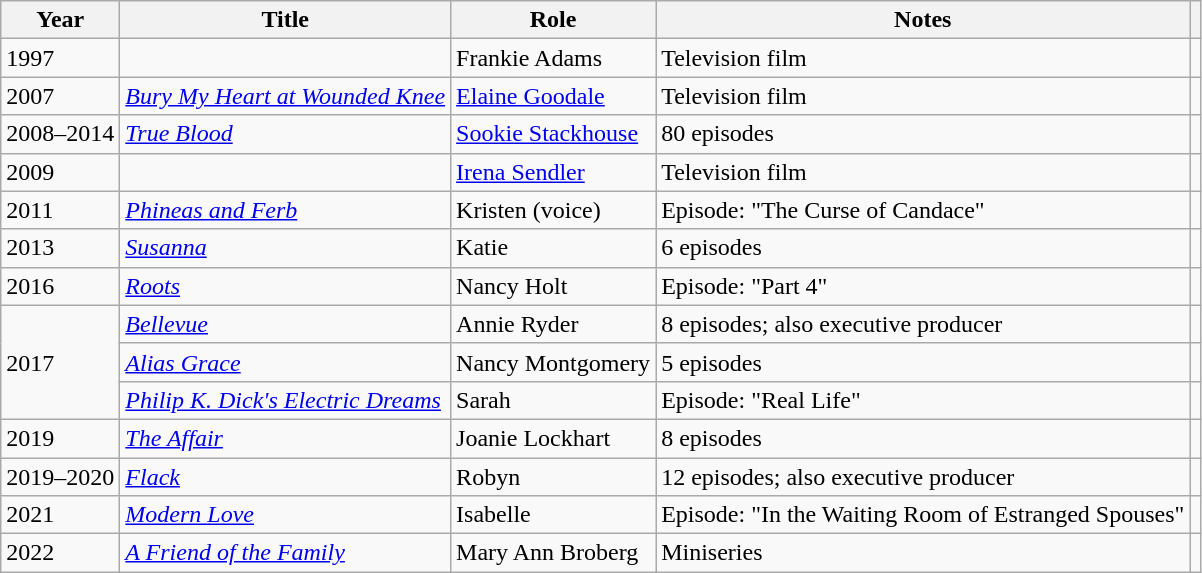<table class="wikitable sortable">
<tr>
<th>Year</th>
<th>Title</th>
<th>Role</th>
<th class="unsortable">Notes</th>
<th class="unsortable"></th>
</tr>
<tr>
<td>1997</td>
<td><em></em></td>
<td>Frankie Adams</td>
<td>Television film</td>
<td></td>
</tr>
<tr>
<td>2007</td>
<td><em><a href='#'>Bury My Heart at Wounded Knee</a></em></td>
<td><a href='#'>Elaine Goodale</a></td>
<td>Television film</td>
<td></td>
</tr>
<tr>
<td>2008–2014</td>
<td><em><a href='#'>True Blood</a></em></td>
<td><a href='#'>Sookie Stackhouse</a></td>
<td>80 episodes</td>
<td></td>
</tr>
<tr>
<td>2009</td>
<td><em></em></td>
<td><a href='#'>Irena Sendler</a></td>
<td>Television film</td>
<td></td>
</tr>
<tr>
<td>2011</td>
<td><em><a href='#'>Phineas and Ferb</a></em></td>
<td>Kristen (voice)</td>
<td>Episode: "The Curse of Candace"</td>
<td></td>
</tr>
<tr>
<td>2013</td>
<td><em><a href='#'>Susanna</a></em></td>
<td>Katie</td>
<td>6 episodes</td>
<td></td>
</tr>
<tr>
<td>2016</td>
<td><em><a href='#'>Roots</a></em></td>
<td>Nancy Holt</td>
<td>Episode: "Part 4"</td>
<td></td>
</tr>
<tr>
<td rowspan="3">2017</td>
<td><em><a href='#'>Bellevue</a></em></td>
<td>Annie Ryder</td>
<td>8 episodes; also executive producer</td>
<td></td>
</tr>
<tr>
<td><em><a href='#'>Alias Grace</a></em></td>
<td>Nancy Montgomery</td>
<td>5 episodes</td>
<td></td>
</tr>
<tr>
<td><em><a href='#'>Philip K. Dick's Electric Dreams</a></em></td>
<td>Sarah</td>
<td>Episode: "Real Life"</td>
<td></td>
</tr>
<tr>
<td>2019</td>
<td data-sort-value="Affair, The"><em><a href='#'>The Affair</a></em></td>
<td>Joanie Lockhart</td>
<td>8 episodes</td>
<td></td>
</tr>
<tr>
<td>2019–2020</td>
<td><em><a href='#'>Flack</a></em></td>
<td>Robyn</td>
<td>12 episodes; also executive producer</td>
<td></td>
</tr>
<tr>
<td>2021</td>
<td><em><a href='#'>Modern Love</a></em></td>
<td>Isabelle</td>
<td>Episode: "In the Waiting Room of Estranged Spouses"</td>
<td></td>
</tr>
<tr>
<td>2022</td>
<td data-sort-value="Friend of the Family, A"><em><a href='#'>A Friend of the Family</a></em></td>
<td>Mary Ann Broberg</td>
<td>Miniseries</td>
<td></td>
</tr>
</table>
